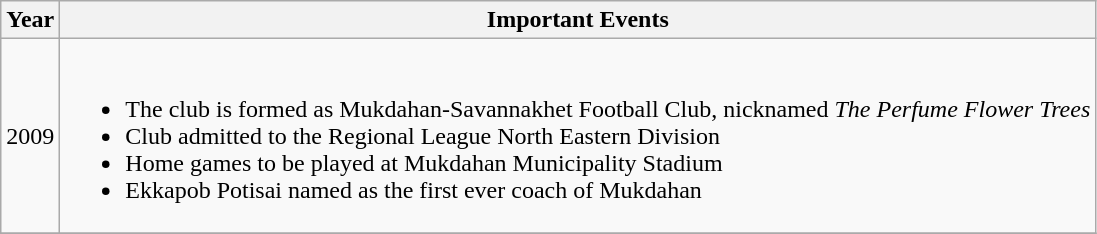<table class="wikitable">
<tr>
<th>Year</th>
<th>Important Events</th>
</tr>
<tr>
<td>2009</td>
<td><br><ul><li>The club is formed as Mukdahan-Savannakhet Football Club, nicknamed <em>The Perfume Flower Trees</em></li><li>Club admitted to the Regional League North Eastern Division</li><li>Home games to be played at Mukdahan Municipality Stadium</li><li>Ekkapob Potisai named as the first ever coach of Mukdahan</li></ul></td>
</tr>
<tr>
</tr>
</table>
